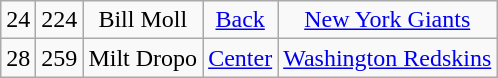<table class="wikitable" style="text-align:center">
<tr>
<td>24</td>
<td>224</td>
<td>Bill Moll</td>
<td><a href='#'>Back</a></td>
<td><a href='#'>New York Giants</a></td>
</tr>
<tr>
<td>28</td>
<td>259</td>
<td>Milt Dropo</td>
<td><a href='#'>Center</a></td>
<td><a href='#'>Washington Redskins</a></td>
</tr>
</table>
